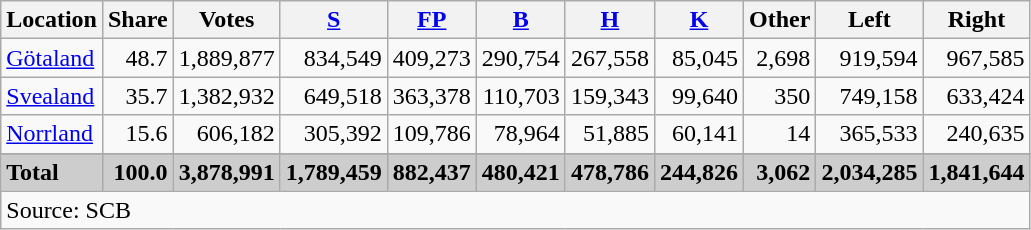<table class="wikitable sortable" style=text-align:right>
<tr>
<th>Location</th>
<th>Share</th>
<th>Votes</th>
<th><a href='#'>S</a></th>
<th><a href='#'>FP</a></th>
<th><a href='#'>B</a></th>
<th><a href='#'>H</a></th>
<th><a href='#'>K</a></th>
<th>Other</th>
<th>Left</th>
<th>Right</th>
</tr>
<tr>
<td align=left><a href='#'>Götaland</a></td>
<td>48.7</td>
<td>1,889,877</td>
<td>834,549</td>
<td>409,273</td>
<td>290,754</td>
<td>267,558</td>
<td>85,045</td>
<td>2,698</td>
<td>919,594</td>
<td>967,585</td>
</tr>
<tr>
<td align=left><a href='#'>Svealand</a></td>
<td>35.7</td>
<td>1,382,932</td>
<td>649,518</td>
<td>363,378</td>
<td>110,703</td>
<td>159,343</td>
<td>99,640</td>
<td>350</td>
<td>749,158</td>
<td>633,424</td>
</tr>
<tr>
<td align=left><a href='#'>Norrland</a></td>
<td>15.6</td>
<td>606,182</td>
<td>305,392</td>
<td>109,786</td>
<td>78,964</td>
<td>51,885</td>
<td>60,141</td>
<td>14</td>
<td>365,533</td>
<td>240,635</td>
</tr>
<tr>
</tr>
<tr style="background:#CDCDCD;">
<td align=left><strong>Total</strong></td>
<td><strong>100.0</strong></td>
<td><strong>3,878,991</strong></td>
<td><strong>1,789,459</strong></td>
<td><strong>882,437</strong></td>
<td><strong>480,421</strong></td>
<td><strong>478,786</strong></td>
<td><strong>244,826</strong></td>
<td><strong>3,062</strong></td>
<td><strong>2,034,285</strong></td>
<td><strong>1,841,644</strong></td>
</tr>
<tr>
<td align=left colspan=11>Source: SCB </td>
</tr>
</table>
